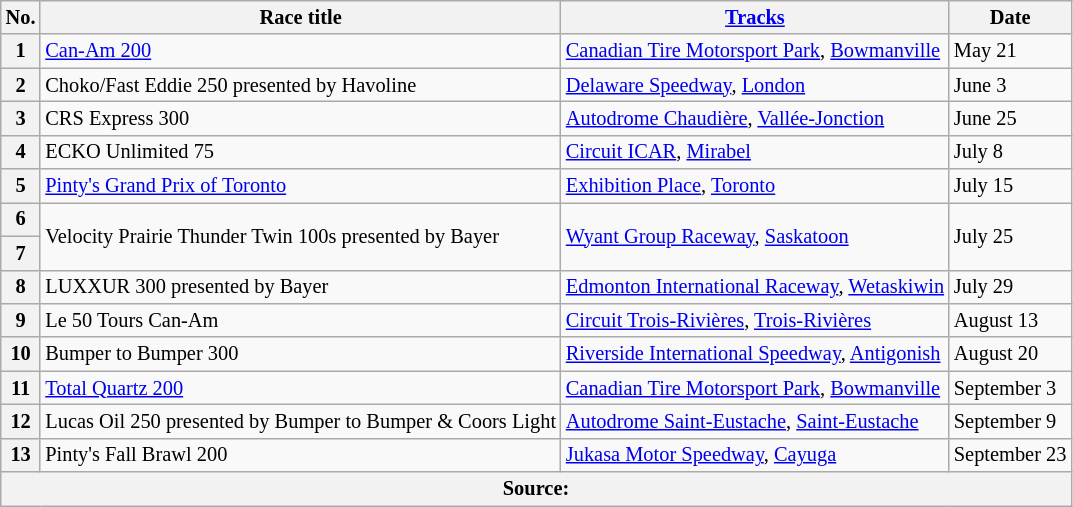<table class="wikitable" style="font-size:85%;">
<tr>
<th>No.</th>
<th>Race title</th>
<th><a href='#'>Tracks</a></th>
<th>Date</th>
</tr>
<tr>
<th>1</th>
<td><a href='#'>Can-Am 200</a></td>
<td><a href='#'>Canadian Tire Motorsport Park</a>, <a href='#'>Bowmanville</a></td>
<td>May 21</td>
</tr>
<tr>
<th>2</th>
<td>Choko/Fast Eddie 250 presented by Havoline</td>
<td><a href='#'>Delaware Speedway</a>, <a href='#'>London</a></td>
<td>June 3</td>
</tr>
<tr>
<th>3</th>
<td>CRS Express 300</td>
<td><a href='#'>Autodrome Chaudière</a>, <a href='#'>Vallée-Jonction</a></td>
<td>June 25</td>
</tr>
<tr>
<th>4</th>
<td>ECKO Unlimited 75</td>
<td><a href='#'>Circuit ICAR</a>, <a href='#'>Mirabel</a></td>
<td>July 8</td>
</tr>
<tr>
<th>5</th>
<td><a href='#'>Pinty's Grand Prix of Toronto</a></td>
<td><a href='#'>Exhibition Place</a>, <a href='#'>Toronto</a></td>
<td>July 15</td>
</tr>
<tr>
<th>6</th>
<td rowspan=2>Velocity Prairie Thunder Twin 100s presented by Bayer</td>
<td rowspan=2><a href='#'>Wyant Group Raceway</a>, <a href='#'>Saskatoon</a></td>
<td rowspan=2>July 25</td>
</tr>
<tr>
<th>7</th>
</tr>
<tr>
<th>8</th>
<td>LUXXUR 300 presented by Bayer</td>
<td><a href='#'>Edmonton International Raceway</a>, <a href='#'>Wetaskiwin</a></td>
<td>July 29</td>
</tr>
<tr>
<th>9</th>
<td>Le 50 Tours Can-Am</td>
<td><a href='#'>Circuit Trois-Rivières</a>, <a href='#'>Trois-Rivières</a></td>
<td>August 13</td>
</tr>
<tr>
<th>10</th>
<td>Bumper to Bumper 300</td>
<td><a href='#'>Riverside International Speedway</a>, <a href='#'>Antigonish</a></td>
<td>August 20</td>
</tr>
<tr>
<th>11</th>
<td><a href='#'>Total Quartz 200</a></td>
<td><a href='#'>Canadian Tire Motorsport Park</a>, <a href='#'>Bowmanville</a></td>
<td>September 3</td>
</tr>
<tr>
<th>12</th>
<td>Lucas Oil 250 presented by Bumper to Bumper & Coors Light</td>
<td><a href='#'>Autodrome Saint-Eustache</a>, <a href='#'>Saint-Eustache</a></td>
<td>September 9</td>
</tr>
<tr>
<th>13</th>
<td>Pinty's Fall Brawl 200</td>
<td><a href='#'>Jukasa Motor Speedway</a>, <a href='#'>Cayuga</a></td>
<td>September 23</td>
</tr>
<tr>
<th colspan=4>Source:</th>
</tr>
</table>
